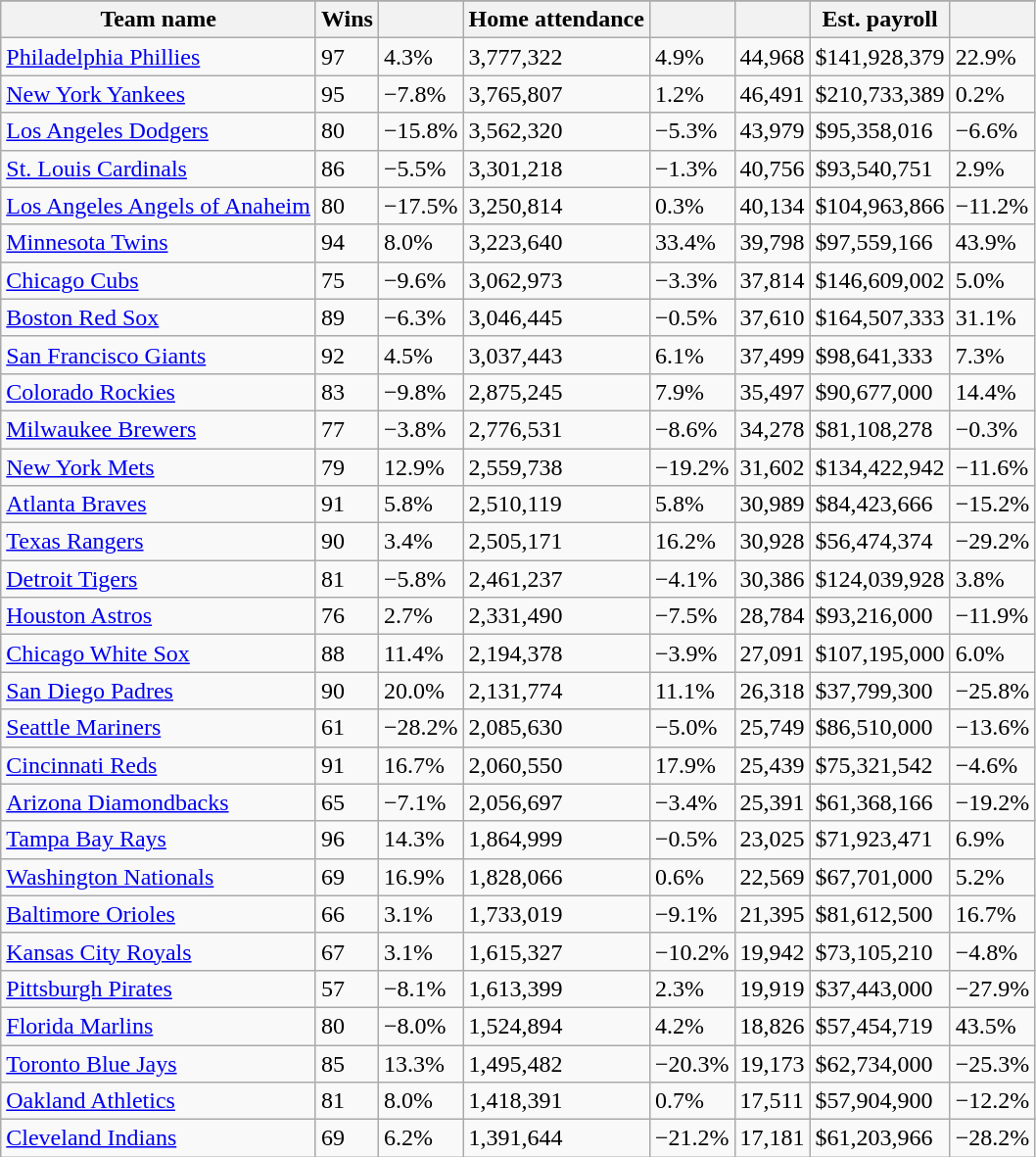<table class="wikitable sortable">
<tr style="text-align:center; font-size:larger;">
</tr>
<tr>
<th>Team name</th>
<th>Wins</th>
<th></th>
<th>Home attendance</th>
<th></th>
<th></th>
<th>Est. payroll</th>
<th></th>
</tr>
<tr>
<td><a href='#'>Philadelphia Phillies</a></td>
<td>97</td>
<td>4.3%</td>
<td>3,777,322</td>
<td>4.9%</td>
<td>44,968</td>
<td>$141,928,379</td>
<td>22.9%</td>
</tr>
<tr>
<td><a href='#'>New York Yankees</a></td>
<td>95</td>
<td>−7.8%</td>
<td>3,765,807</td>
<td>1.2%</td>
<td>46,491</td>
<td>$210,733,389</td>
<td>0.2%</td>
</tr>
<tr>
<td><a href='#'>Los Angeles Dodgers</a></td>
<td>80</td>
<td>−15.8%</td>
<td>3,562,320</td>
<td>−5.3%</td>
<td>43,979</td>
<td>$95,358,016</td>
<td>−6.6%</td>
</tr>
<tr>
<td><a href='#'>St. Louis Cardinals</a></td>
<td>86</td>
<td>−5.5%</td>
<td>3,301,218</td>
<td>−1.3%</td>
<td>40,756</td>
<td>$93,540,751</td>
<td>2.9%</td>
</tr>
<tr>
<td><a href='#'>Los Angeles Angels of Anaheim</a></td>
<td>80</td>
<td>−17.5%</td>
<td>3,250,814</td>
<td>0.3%</td>
<td>40,134</td>
<td>$104,963,866</td>
<td>−11.2%</td>
</tr>
<tr>
<td><a href='#'>Minnesota Twins</a></td>
<td>94</td>
<td>8.0%</td>
<td>3,223,640</td>
<td>33.4%</td>
<td>39,798</td>
<td>$97,559,166</td>
<td>43.9%</td>
</tr>
<tr>
<td><a href='#'>Chicago Cubs</a></td>
<td>75</td>
<td>−9.6%</td>
<td>3,062,973</td>
<td>−3.3%</td>
<td>37,814</td>
<td>$146,609,002</td>
<td>5.0%</td>
</tr>
<tr>
<td><a href='#'>Boston Red Sox</a></td>
<td>89</td>
<td>−6.3%</td>
<td>3,046,445</td>
<td>−0.5%</td>
<td>37,610</td>
<td>$164,507,333</td>
<td>31.1%</td>
</tr>
<tr>
<td><a href='#'>San Francisco Giants</a></td>
<td>92</td>
<td>4.5%</td>
<td>3,037,443</td>
<td>6.1%</td>
<td>37,499</td>
<td>$98,641,333</td>
<td>7.3%</td>
</tr>
<tr>
<td><a href='#'>Colorado Rockies</a></td>
<td>83</td>
<td>−9.8%</td>
<td>2,875,245</td>
<td>7.9%</td>
<td>35,497</td>
<td>$90,677,000</td>
<td>14.4%</td>
</tr>
<tr>
<td><a href='#'>Milwaukee Brewers</a></td>
<td>77</td>
<td>−3.8%</td>
<td>2,776,531</td>
<td>−8.6%</td>
<td>34,278</td>
<td>$81,108,278</td>
<td>−0.3%</td>
</tr>
<tr>
<td><a href='#'>New York Mets</a></td>
<td>79</td>
<td>12.9%</td>
<td>2,559,738</td>
<td>−19.2%</td>
<td>31,602</td>
<td>$134,422,942</td>
<td>−11.6%</td>
</tr>
<tr>
<td><a href='#'>Atlanta Braves</a></td>
<td>91</td>
<td>5.8%</td>
<td>2,510,119</td>
<td>5.8%</td>
<td>30,989</td>
<td>$84,423,666</td>
<td>−15.2%</td>
</tr>
<tr>
<td><a href='#'>Texas Rangers</a></td>
<td>90</td>
<td>3.4%</td>
<td>2,505,171</td>
<td>16.2%</td>
<td>30,928</td>
<td>$56,474,374</td>
<td>−29.2%</td>
</tr>
<tr>
<td><a href='#'>Detroit Tigers</a></td>
<td>81</td>
<td>−5.8%</td>
<td>2,461,237</td>
<td>−4.1%</td>
<td>30,386</td>
<td>$124,039,928</td>
<td>3.8%</td>
</tr>
<tr>
<td><a href='#'>Houston Astros</a></td>
<td>76</td>
<td>2.7%</td>
<td>2,331,490</td>
<td>−7.5%</td>
<td>28,784</td>
<td>$93,216,000</td>
<td>−11.9%</td>
</tr>
<tr>
<td><a href='#'>Chicago White Sox</a></td>
<td>88</td>
<td>11.4%</td>
<td>2,194,378</td>
<td>−3.9%</td>
<td>27,091</td>
<td>$107,195,000</td>
<td>6.0%</td>
</tr>
<tr>
<td><a href='#'>San Diego Padres</a></td>
<td>90</td>
<td>20.0%</td>
<td>2,131,774</td>
<td>11.1%</td>
<td>26,318</td>
<td>$37,799,300</td>
<td>−25.8%</td>
</tr>
<tr>
<td><a href='#'>Seattle Mariners</a></td>
<td>61</td>
<td>−28.2%</td>
<td>2,085,630</td>
<td>−5.0%</td>
<td>25,749</td>
<td>$86,510,000</td>
<td>−13.6%</td>
</tr>
<tr>
<td><a href='#'>Cincinnati Reds</a></td>
<td>91</td>
<td>16.7%</td>
<td>2,060,550</td>
<td>17.9%</td>
<td>25,439</td>
<td>$75,321,542</td>
<td>−4.6%</td>
</tr>
<tr>
<td><a href='#'>Arizona Diamondbacks</a></td>
<td>65</td>
<td>−7.1%</td>
<td>2,056,697</td>
<td>−3.4%</td>
<td>25,391</td>
<td>$61,368,166</td>
<td>−19.2%</td>
</tr>
<tr>
<td><a href='#'>Tampa Bay Rays</a></td>
<td>96</td>
<td>14.3%</td>
<td>1,864,999</td>
<td>−0.5%</td>
<td>23,025</td>
<td>$71,923,471</td>
<td>6.9%</td>
</tr>
<tr>
<td><a href='#'>Washington Nationals</a></td>
<td>69</td>
<td>16.9%</td>
<td>1,828,066</td>
<td>0.6%</td>
<td>22,569</td>
<td>$67,701,000</td>
<td>5.2%</td>
</tr>
<tr>
<td><a href='#'>Baltimore Orioles</a></td>
<td>66</td>
<td>3.1%</td>
<td>1,733,019</td>
<td>−9.1%</td>
<td>21,395</td>
<td>$81,612,500</td>
<td>16.7%</td>
</tr>
<tr>
<td><a href='#'>Kansas City Royals</a></td>
<td>67</td>
<td>3.1%</td>
<td>1,615,327</td>
<td>−10.2%</td>
<td>19,942</td>
<td>$73,105,210</td>
<td>−4.8%</td>
</tr>
<tr>
<td><a href='#'>Pittsburgh Pirates</a></td>
<td>57</td>
<td>−8.1%</td>
<td>1,613,399</td>
<td>2.3%</td>
<td>19,919</td>
<td>$37,443,000</td>
<td>−27.9%</td>
</tr>
<tr>
<td><a href='#'>Florida Marlins</a></td>
<td>80</td>
<td>−8.0%</td>
<td>1,524,894</td>
<td>4.2%</td>
<td>18,826</td>
<td>$57,454,719</td>
<td>43.5%</td>
</tr>
<tr>
<td><a href='#'>Toronto Blue Jays</a></td>
<td>85</td>
<td>13.3%</td>
<td>1,495,482</td>
<td>−20.3%</td>
<td>19,173</td>
<td>$62,734,000</td>
<td>−25.3%</td>
</tr>
<tr>
<td><a href='#'>Oakland Athletics</a></td>
<td>81</td>
<td>8.0%</td>
<td>1,418,391</td>
<td>0.7%</td>
<td>17,511</td>
<td>$57,904,900</td>
<td>−12.2%</td>
</tr>
<tr>
<td><a href='#'>Cleveland Indians</a></td>
<td>69</td>
<td>6.2%</td>
<td>1,391,644</td>
<td>−21.2%</td>
<td>17,181</td>
<td>$61,203,966</td>
<td>−28.2%</td>
</tr>
</table>
